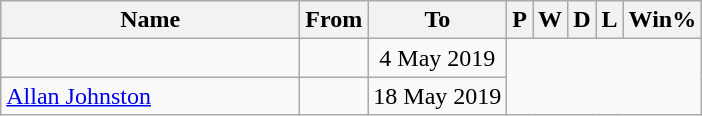<table class="wikitable sortable" style="text-align: center;">
<tr>
<th style="width:12em">Name</th>
<th>From</th>
<th>To</th>
<th>P</th>
<th>W</th>
<th>D</th>
<th>L</th>
<th>Win%</th>
</tr>
<tr>
<td align=left></td>
<td></td>
<td>4 May 2019<br></td>
</tr>
<tr>
<td align=left><a href='#'>Allan Johnston</a></td>
<td></td>
<td>18 May 2019<br></td>
</tr>
</table>
